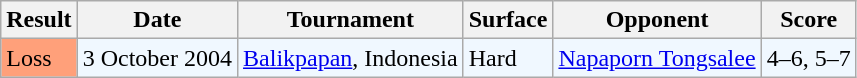<table class="sortable wikitable">
<tr>
<th>Result</th>
<th>Date</th>
<th>Tournament</th>
<th>Surface</th>
<th>Opponent</th>
<th>Score</th>
</tr>
<tr style="background:#f0f8ff;">
<td style="background:#ffa07a;">Loss</td>
<td>3 October 2004</td>
<td><a href='#'>Balikpapan</a>, Indonesia</td>
<td>Hard</td>
<td> <a href='#'>Napaporn Tongsalee</a></td>
<td>4–6, 5–7</td>
</tr>
</table>
